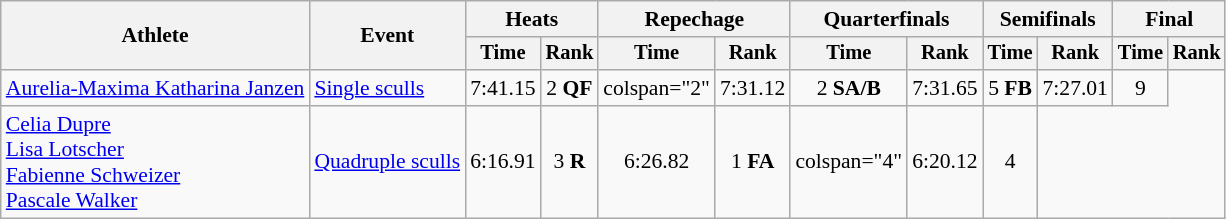<table class=wikitable style=font-size:90%;text-align:center>
<tr>
<th rowspan=2>Athlete</th>
<th rowspan=2>Event</th>
<th colspan=2>Heats</th>
<th colspan=2>Repechage</th>
<th colspan=2>Quarterfinals</th>
<th colspan=2>Semifinals</th>
<th colspan=2>Final</th>
</tr>
<tr style=font-size:95%>
<th>Time</th>
<th>Rank</th>
<th>Time</th>
<th>Rank</th>
<th>Time</th>
<th>Rank</th>
<th>Time</th>
<th>Rank</th>
<th>Time</th>
<th>Rank</th>
</tr>
<tr>
<td align=left><a href='#'>Aurelia-Maxima Katharina Janzen</a></td>
<td align=left><a href='#'>Single sculls</a></td>
<td>7:41.15</td>
<td>2 <strong>QF</strong></td>
<td>colspan="2" </td>
<td>7:31.12</td>
<td>2 <strong>SA/B</strong></td>
<td>7:31.65</td>
<td>5 <strong>FB</strong></td>
<td>7:27.01</td>
<td>9</td>
</tr>
<tr>
<td align=left><a href='#'>Celia Dupre</a><br><a href='#'>Lisa Lotscher</a><br><a href='#'>Fabienne Schweizer</a><br><a href='#'>Pascale Walker</a></td>
<td align=left><a href='#'>Quadruple sculls</a></td>
<td>6:16.91</td>
<td>3 <strong>R</strong></td>
<td>6:26.82</td>
<td>1 <strong>FA</strong></td>
<td>colspan="4" </td>
<td>6:20.12</td>
<td>4</td>
</tr>
</table>
